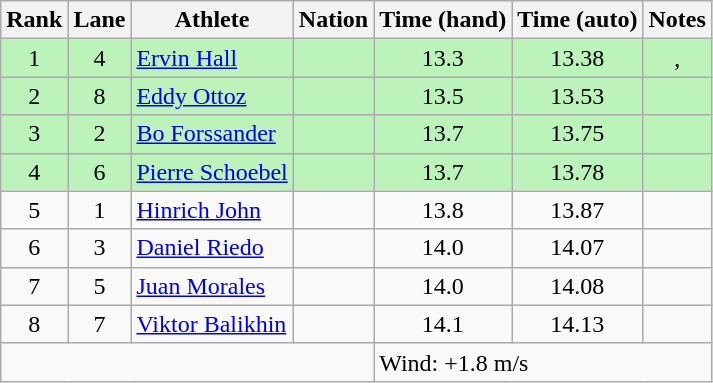<table class="wikitable sortable" style="text-align:center">
<tr>
<th>Rank</th>
<th>Lane</th>
<th>Athlete</th>
<th>Nation</th>
<th>Time (hand)</th>
<th>Time (auto)</th>
<th>Notes</th>
</tr>
<tr bgcolor=bbf3bb>
<td>1</td>
<td>4</td>
<td align=left><a href='#'>Ervin Hall</a></td>
<td align=left></td>
<td>13.3</td>
<td>13.38</td>
<td>, </td>
</tr>
<tr bgcolor=bbf3bb>
<td>2</td>
<td>8</td>
<td align=left><a href='#'>Eddy Ottoz</a></td>
<td align=left></td>
<td>13.5</td>
<td>13.53</td>
<td></td>
</tr>
<tr bgcolor=bbf3bb>
<td>3</td>
<td>2</td>
<td align=left><a href='#'>Bo Forssander</a></td>
<td align=left></td>
<td>13.7</td>
<td>13.75</td>
<td></td>
</tr>
<tr bgcolor=bbf3bb>
<td>4</td>
<td>6</td>
<td align=left><a href='#'>Pierre Schoebel</a></td>
<td align=left></td>
<td>13.7</td>
<td>13.78</td>
<td></td>
</tr>
<tr>
<td>5</td>
<td>1</td>
<td align=left><a href='#'>Hinrich John</a></td>
<td align=left></td>
<td>13.8</td>
<td>13.87</td>
<td></td>
</tr>
<tr>
<td>6</td>
<td>3</td>
<td align=left><a href='#'>Daniel Riedo</a></td>
<td align=left></td>
<td>14.0</td>
<td>14.07</td>
<td></td>
</tr>
<tr>
<td>7</td>
<td>5</td>
<td align=left><a href='#'>Juan Morales</a></td>
<td align=left></td>
<td>14.0</td>
<td>14.08</td>
<td></td>
</tr>
<tr>
<td>8</td>
<td>7</td>
<td align=left><a href='#'>Viktor Balikhin</a></td>
<td align=left></td>
<td>14.1</td>
<td>14.13</td>
<td></td>
</tr>
<tr class="sortbottom">
<td colspan=4></td>
<td colspan="3" style="text-align:left;">Wind: +1.8 m/s</td>
</tr>
</table>
